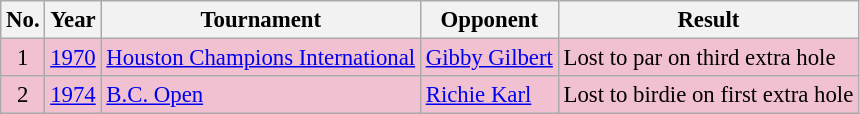<table class="wikitable" style="font-size:95%;">
<tr>
<th>No.</th>
<th>Year</th>
<th>Tournament</th>
<th>Opponent</th>
<th>Result</th>
</tr>
<tr style="background:#F2C1D1;">
<td align=center>1</td>
<td><a href='#'>1970</a></td>
<td><a href='#'>Houston Champions International</a></td>
<td> <a href='#'>Gibby Gilbert</a></td>
<td>Lost to par on third extra hole</td>
</tr>
<tr style="background:#F2C1D1;">
<td align=center>2</td>
<td><a href='#'>1974</a></td>
<td><a href='#'>B.C. Open</a></td>
<td> <a href='#'>Richie Karl</a></td>
<td>Lost to birdie on first extra hole</td>
</tr>
</table>
